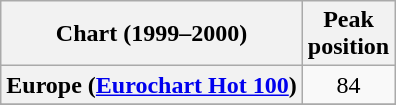<table class="wikitable sortable plainrowheaders" style="text-align:center">
<tr>
<th>Chart (1999–2000)</th>
<th>Peak<br>position</th>
</tr>
<tr>
<th scope="row">Europe (<a href='#'>Eurochart Hot 100</a>)</th>
<td>84</td>
</tr>
<tr>
</tr>
<tr>
</tr>
<tr>
</tr>
<tr>
</tr>
</table>
